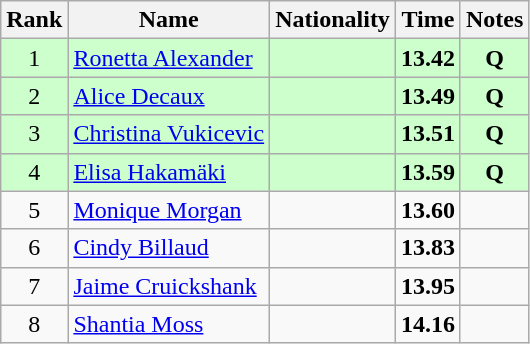<table class="wikitable sortable" style="text-align:center">
<tr>
<th>Rank</th>
<th>Name</th>
<th>Nationality</th>
<th>Time</th>
<th>Notes</th>
</tr>
<tr bgcolor=ccffcc>
<td>1</td>
<td align=left><a href='#'>Ronetta Alexander</a></td>
<td align=left></td>
<td><strong>13.42</strong></td>
<td><strong>Q</strong></td>
</tr>
<tr bgcolor=ccffcc>
<td>2</td>
<td align=left><a href='#'>Alice Decaux</a></td>
<td align=left></td>
<td><strong>13.49</strong></td>
<td><strong>Q</strong></td>
</tr>
<tr bgcolor=ccffcc>
<td>3</td>
<td align=left><a href='#'>Christina Vukicevic</a></td>
<td align=left></td>
<td><strong>13.51</strong></td>
<td><strong>Q</strong></td>
</tr>
<tr bgcolor=ccffcc>
<td>4</td>
<td align=left><a href='#'>Elisa Hakamäki</a></td>
<td align=left></td>
<td><strong>13.59</strong></td>
<td><strong>Q</strong></td>
</tr>
<tr>
<td>5</td>
<td align=left><a href='#'>Monique Morgan</a></td>
<td align=left></td>
<td><strong>13.60</strong></td>
<td></td>
</tr>
<tr>
<td>6</td>
<td align=left><a href='#'>Cindy Billaud</a></td>
<td align=left></td>
<td><strong>13.83</strong></td>
<td></td>
</tr>
<tr>
<td>7</td>
<td align=left><a href='#'>Jaime Cruickshank</a></td>
<td align=left></td>
<td><strong>13.95</strong></td>
<td></td>
</tr>
<tr>
<td>8</td>
<td align=left><a href='#'>Shantia Moss</a></td>
<td align=left></td>
<td><strong>14.16</strong></td>
<td></td>
</tr>
</table>
